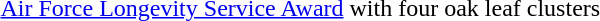<table>
<tr>
<td></td>
<td><a href='#'>Air Force Longevity Service Award</a> with four oak leaf clusters</td>
</tr>
</table>
